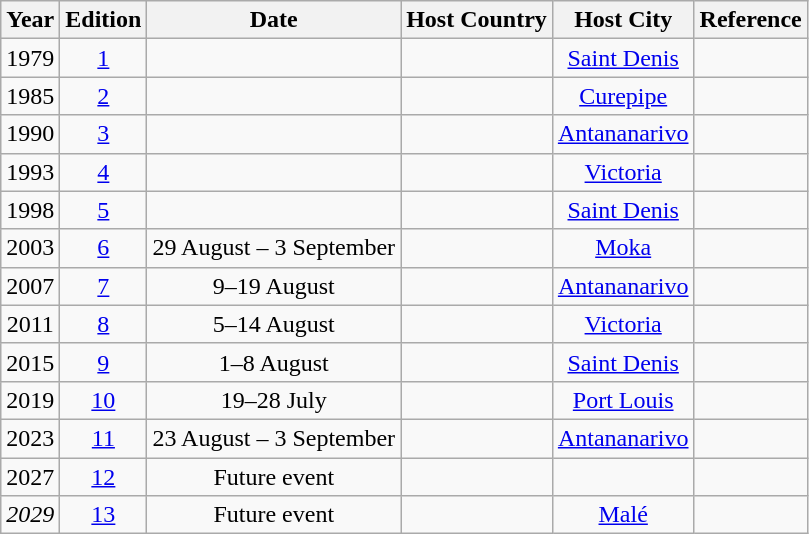<table class="wikitable" style="text-align:center">
<tr>
<th>Year</th>
<th>Edition</th>
<th>Date</th>
<th>Host Country</th>
<th>Host City</th>
<th>Reference</th>
</tr>
<tr>
<td>1979</td>
<td><a href='#'>1</a></td>
<td></td>
<td align=left></td>
<td><a href='#'>Saint Denis</a></td>
<td></td>
</tr>
<tr>
<td>1985</td>
<td><a href='#'>2</a></td>
<td></td>
<td align=left></td>
<td><a href='#'>Curepipe</a></td>
<td></td>
</tr>
<tr>
<td>1990</td>
<td><a href='#'>3</a></td>
<td></td>
<td align=left></td>
<td><a href='#'>Antananarivo</a></td>
<td></td>
</tr>
<tr>
<td>1993</td>
<td><a href='#'>4</a></td>
<td></td>
<td align=left></td>
<td><a href='#'>Victoria</a></td>
<td></td>
</tr>
<tr>
<td>1998</td>
<td><a href='#'>5</a></td>
<td></td>
<td align=left></td>
<td><a href='#'>Saint Denis</a></td>
<td></td>
</tr>
<tr>
<td>2003</td>
<td><a href='#'>6</a></td>
<td>29 August – 3 September</td>
<td align=left></td>
<td><a href='#'>Moka</a></td>
<td></td>
</tr>
<tr>
<td>2007</td>
<td><a href='#'>7</a></td>
<td>9–19 August</td>
<td align=left></td>
<td><a href='#'>Antananarivo</a></td>
<td></td>
</tr>
<tr>
<td>2011</td>
<td><a href='#'>8</a></td>
<td>5–14 August</td>
<td align=left></td>
<td><a href='#'>Victoria</a></td>
<td></td>
</tr>
<tr>
<td>2015</td>
<td><a href='#'>9</a></td>
<td>1–8 August</td>
<td align=left></td>
<td><a href='#'>Saint Denis</a></td>
<td></td>
</tr>
<tr>
<td>2019</td>
<td><a href='#'>10</a></td>
<td>19–28 July</td>
<td align=left></td>
<td><a href='#'>Port Louis</a></td>
<td></td>
</tr>
<tr>
<td>2023</td>
<td><a href='#'>11</a></td>
<td>23 August – 3 September</td>
<td align=left></td>
<td><a href='#'>Antananarivo</a></td>
<td></td>
</tr>
<tr>
<td>2027</td>
<td><a href='#'>12</a></td>
<td>Future event</td>
<td align=left></td>
<td></td>
<td></td>
</tr>
<tr>
<td><em>2029</em></td>
<td><a href='#'>13</a></td>
<td>Future event</td>
<td></td>
<td><a href='#'>Malé</a></td>
<td></td>
</tr>
</table>
